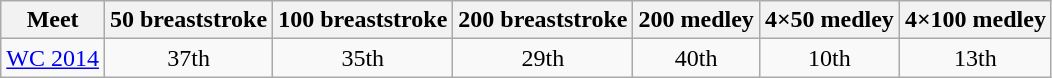<table class="sortable wikitable">
<tr>
<th>Meet</th>
<th class="unsortable">50 breaststroke</th>
<th class="unsortable">100 breaststroke</th>
<th class="unsortable">200 breaststroke</th>
<th class="unsortable">200 medley</th>
<th class="unsortable">4×50 medley</th>
<th class="unsortable">4×100 medley</th>
</tr>
<tr>
<td><a href='#'>WC 2014</a></td>
<td align="center">37th</td>
<td align="center">35th</td>
<td align="center">29th</td>
<td align="center">40th</td>
<td align="center">10th</td>
<td align="center">13th</td>
</tr>
</table>
